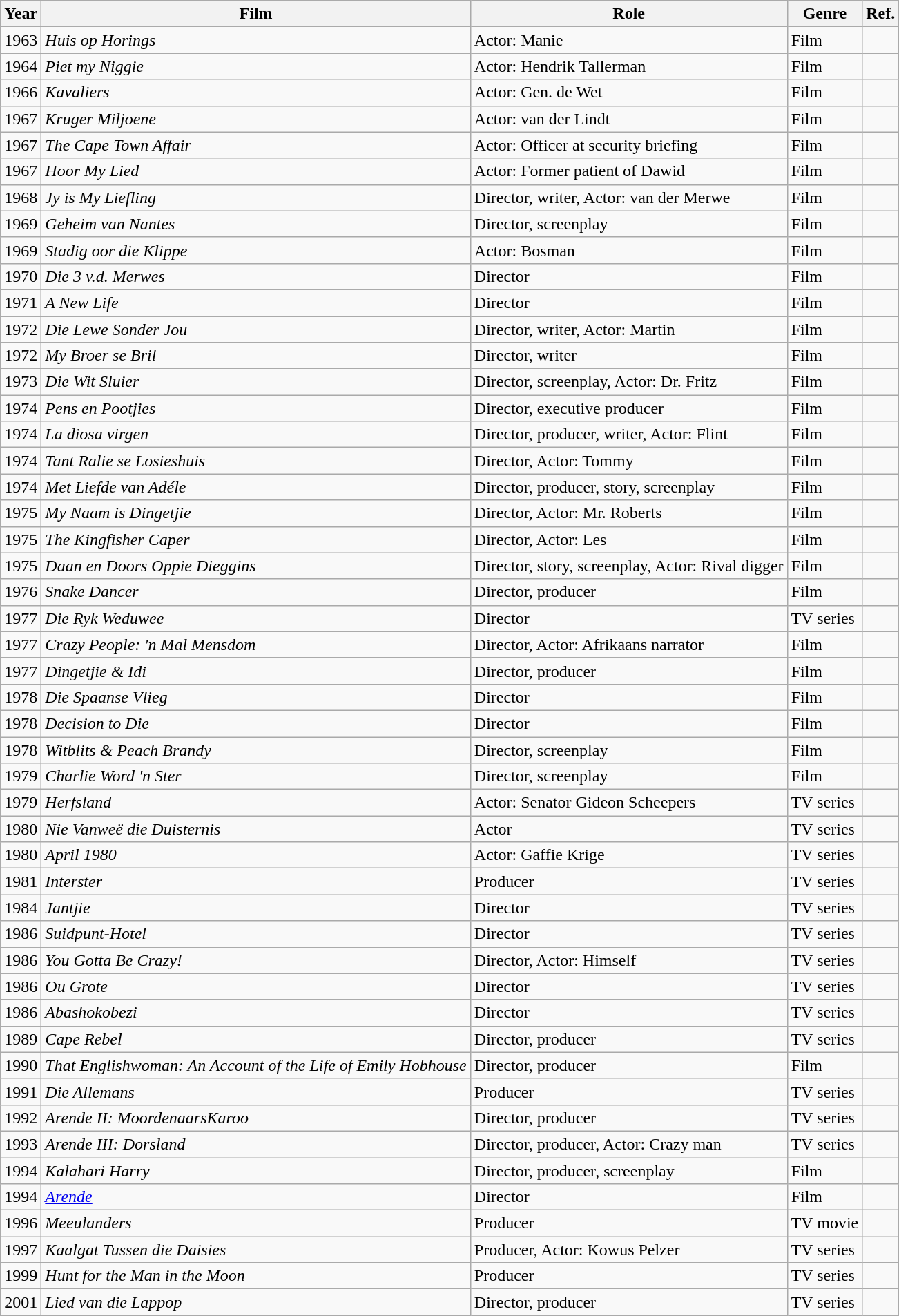<table class="wikitable">
<tr>
<th>Year</th>
<th>Film</th>
<th>Role</th>
<th>Genre</th>
<th>Ref.</th>
</tr>
<tr>
<td>1963</td>
<td><em>Huis op Horings</em></td>
<td>Actor: Manie</td>
<td>Film</td>
<td></td>
</tr>
<tr>
<td>1964</td>
<td><em>Piet my Niggie</em></td>
<td>Actor: Hendrik Tallerman</td>
<td>Film</td>
<td></td>
</tr>
<tr>
<td>1966</td>
<td><em>Kavaliers</em></td>
<td>Actor: Gen. de Wet</td>
<td>Film</td>
<td></td>
</tr>
<tr>
<td>1967</td>
<td><em>Kruger Miljoene</em></td>
<td>Actor: van der Lindt</td>
<td>Film</td>
<td></td>
</tr>
<tr>
<td>1967</td>
<td><em>The Cape Town Affair</em></td>
<td>Actor: Officer at security briefing</td>
<td>Film</td>
<td></td>
</tr>
<tr>
<td>1967</td>
<td><em>Hoor My Lied</em></td>
<td>Actor: Former patient of Dawid</td>
<td>Film</td>
<td></td>
</tr>
<tr>
<td>1968</td>
<td><em>Jy is My Liefling</em></td>
<td>Director, writer, Actor: van der Merwe</td>
<td>Film</td>
<td></td>
</tr>
<tr>
<td>1969</td>
<td><em>Geheim van Nantes</em></td>
<td>Director, screenplay</td>
<td>Film</td>
<td></td>
</tr>
<tr>
<td>1969</td>
<td><em>Stadig oor die Klippe</em></td>
<td>Actor: Bosman</td>
<td>Film</td>
<td></td>
</tr>
<tr>
<td>1970</td>
<td><em>Die 3 v.d. Merwes</em></td>
<td>Director</td>
<td>Film</td>
<td></td>
</tr>
<tr>
<td>1971</td>
<td><em>A New Life</em></td>
<td>Director</td>
<td>Film</td>
<td></td>
</tr>
<tr>
<td>1972</td>
<td><em>Die Lewe Sonder Jou</em></td>
<td>Director, writer, Actor: Martin</td>
<td>Film</td>
<td></td>
</tr>
<tr>
<td>1972</td>
<td><em>My Broer se Bril</em></td>
<td>Director, writer</td>
<td>Film</td>
<td></td>
</tr>
<tr>
<td>1973</td>
<td><em>Die Wit Sluier</em></td>
<td>Director, screenplay, Actor: Dr. Fritz</td>
<td>Film</td>
<td></td>
</tr>
<tr>
<td>1974</td>
<td><em>Pens en Pootjies</em></td>
<td>Director, executive producer</td>
<td>Film</td>
<td></td>
</tr>
<tr>
<td>1974</td>
<td><em>La diosa virgen</em></td>
<td>Director, producer, writer, Actor: Flint</td>
<td>Film</td>
<td></td>
</tr>
<tr>
<td>1974</td>
<td><em>Tant Ralie se Losieshuis</em></td>
<td>Director, Actor: Tommy</td>
<td>Film</td>
<td></td>
</tr>
<tr>
<td>1974</td>
<td><em>Met Liefde van Adéle</em></td>
<td>Director, producer, story, screenplay</td>
<td>Film</td>
<td></td>
</tr>
<tr>
<td>1975</td>
<td><em>My Naam is Dingetjie</em></td>
<td>Director, Actor: Mr. Roberts</td>
<td>Film</td>
<td></td>
</tr>
<tr>
<td>1975</td>
<td><em>The Kingfisher Caper</em></td>
<td>Director, Actor: Les</td>
<td>Film</td>
<td></td>
</tr>
<tr>
<td>1975</td>
<td><em>Daan en Doors Oppie Dieggins</em></td>
<td>Director, story, screenplay, Actor: Rival digger</td>
<td>Film</td>
<td></td>
</tr>
<tr>
<td>1976</td>
<td><em>Snake Dancer</em></td>
<td>Director, producer</td>
<td>Film</td>
<td></td>
</tr>
<tr>
<td>1977</td>
<td><em>Die Ryk Weduwee</em></td>
<td>Director</td>
<td>TV series</td>
<td></td>
</tr>
<tr>
<td>1977</td>
<td><em>Crazy People: 'n Mal Mensdom</em></td>
<td>Director, Actor: Afrikaans narrator</td>
<td>Film</td>
<td></td>
</tr>
<tr>
<td>1977</td>
<td><em>Dingetjie & Idi</em></td>
<td>Director, producer</td>
<td>Film</td>
<td></td>
</tr>
<tr>
<td>1978</td>
<td><em>Die Spaanse Vlieg</em></td>
<td>Director</td>
<td>Film</td>
<td></td>
</tr>
<tr>
<td>1978</td>
<td><em>Decision to Die</em></td>
<td>Director</td>
<td>Film</td>
<td></td>
</tr>
<tr>
<td>1978</td>
<td><em>Witblits & Peach Brandy</em></td>
<td>Director, screenplay</td>
<td>Film</td>
<td></td>
</tr>
<tr>
<td>1979</td>
<td><em>Charlie Word 'n Ster</em></td>
<td>Director, screenplay</td>
<td>Film</td>
<td></td>
</tr>
<tr>
<td>1979</td>
<td><em>Herfsland</em></td>
<td>Actor: Senator Gideon Scheepers</td>
<td>TV series</td>
<td></td>
</tr>
<tr>
<td>1980</td>
<td><em>Nie Vanweë die Duisternis</em></td>
<td>Actor</td>
<td>TV series</td>
<td></td>
</tr>
<tr>
<td>1980</td>
<td><em>April 1980</em></td>
<td>Actor: Gaffie Krige</td>
<td>TV series</td>
<td></td>
</tr>
<tr>
<td>1981</td>
<td><em>Interster</em></td>
<td>Producer</td>
<td>TV series</td>
<td></td>
</tr>
<tr>
<td>1984</td>
<td><em>Jantjie</em></td>
<td>Director</td>
<td>TV series</td>
<td></td>
</tr>
<tr>
<td>1986</td>
<td><em>Suidpunt-Hotel</em></td>
<td>Director</td>
<td>TV series</td>
<td></td>
</tr>
<tr>
<td>1986</td>
<td><em>You Gotta Be Crazy!</em></td>
<td>Director, Actor: Himself</td>
<td>TV series</td>
<td></td>
</tr>
<tr>
<td>1986</td>
<td><em>Ou Grote</em></td>
<td>Director</td>
<td>TV series</td>
<td></td>
</tr>
<tr>
<td>1986</td>
<td><em>Abashokobezi</em></td>
<td>Director</td>
<td>TV series</td>
<td></td>
</tr>
<tr>
<td>1989</td>
<td><em>Cape Rebel</em></td>
<td>Director, producer</td>
<td>TV series</td>
<td></td>
</tr>
<tr>
<td>1990</td>
<td><em>That Englishwoman: An Account of the Life of Emily Hobhouse</em></td>
<td>Director, producer</td>
<td>Film</td>
<td></td>
</tr>
<tr>
<td>1991</td>
<td><em>Die Allemans</em></td>
<td>Producer</td>
<td>TV series</td>
<td></td>
</tr>
<tr>
<td>1992</td>
<td><em>Arende II: MoordenaarsKaroo</em></td>
<td>Director, producer</td>
<td>TV series</td>
<td></td>
</tr>
<tr>
<td>1993</td>
<td><em>Arende III: Dorsland</em></td>
<td>Director, producer, Actor: Crazy man</td>
<td>TV series</td>
<td></td>
</tr>
<tr>
<td>1994</td>
<td><em>Kalahari Harry</em></td>
<td>Director, producer, screenplay</td>
<td>Film</td>
<td></td>
</tr>
<tr>
<td>1994</td>
<td><em><a href='#'>Arende</a></em></td>
<td>Director</td>
<td>Film</td>
<td></td>
</tr>
<tr>
<td>1996</td>
<td><em>Meeulanders</em></td>
<td>Producer</td>
<td>TV movie</td>
<td></td>
</tr>
<tr>
<td>1997</td>
<td><em>Kaalgat Tussen die Daisies</em></td>
<td>Producer, Actor: Kowus Pelzer</td>
<td>TV series</td>
<td></td>
</tr>
<tr>
<td>1999</td>
<td><em>Hunt for the Man in the Moon</em></td>
<td>Producer</td>
<td>TV series</td>
<td></td>
</tr>
<tr>
<td>2001</td>
<td><em>Lied van die Lappop</em></td>
<td>Director, producer</td>
<td>TV series</td>
<td></td>
</tr>
</table>
